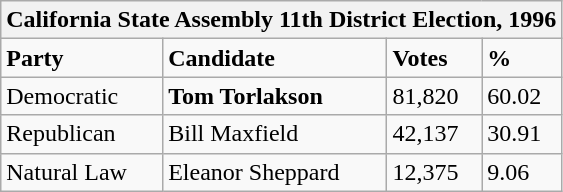<table class="wikitable">
<tr>
<th colspan="4">California State Assembly 11th District Election, 1996</th>
</tr>
<tr>
<td><strong>Party</strong></td>
<td><strong>Candidate</strong></td>
<td><strong>Votes</strong></td>
<td><strong>%</strong></td>
</tr>
<tr>
<td>Democratic</td>
<td><strong>Tom Torlakson</strong></td>
<td>81,820</td>
<td>60.02</td>
</tr>
<tr>
<td>Republican</td>
<td>Bill Maxfield</td>
<td>42,137</td>
<td>30.91</td>
</tr>
<tr>
<td>Natural Law</td>
<td>Eleanor Sheppard</td>
<td>12,375</td>
<td>9.06</td>
</tr>
</table>
